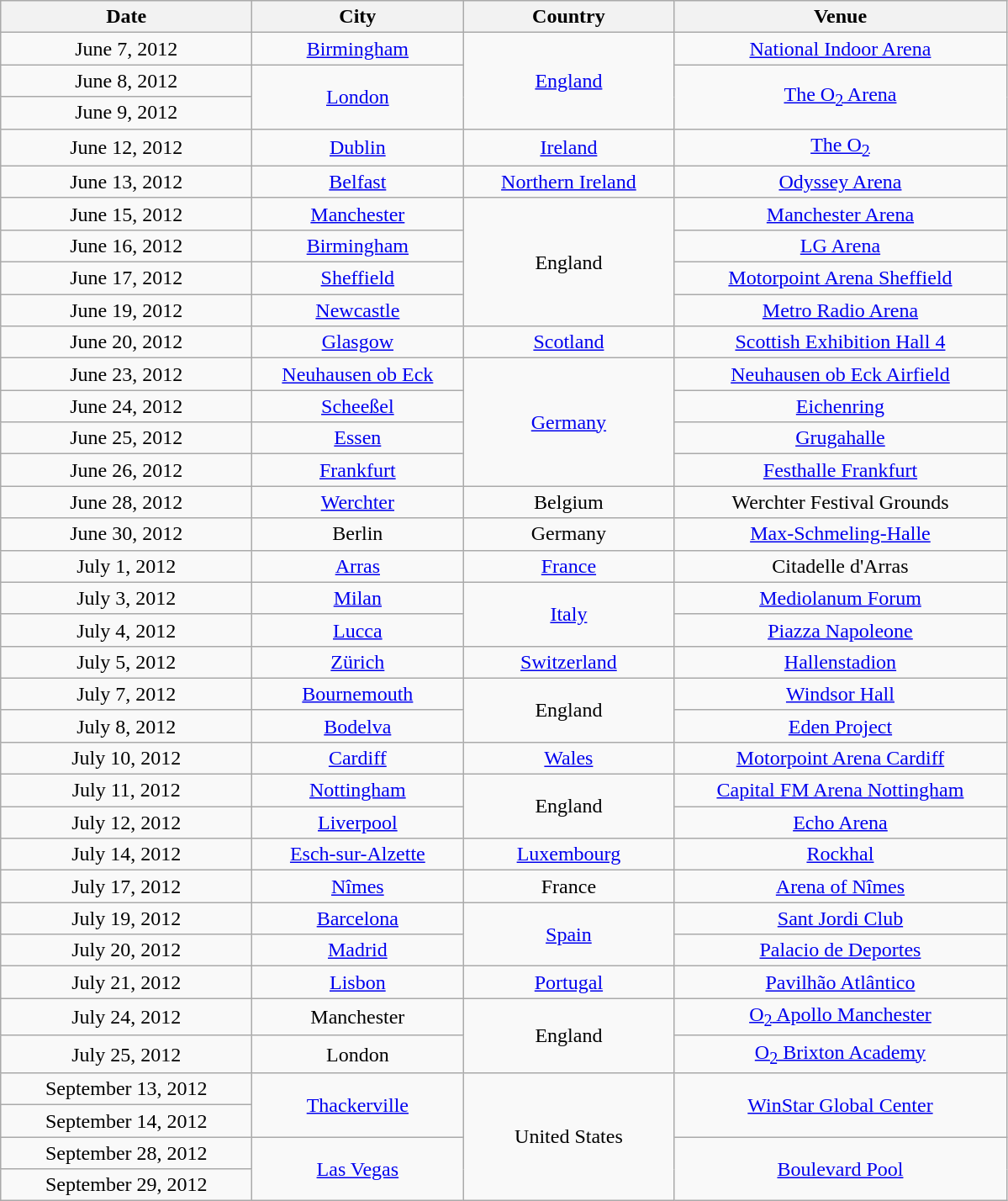<table class="wikitable plainrowheaders" style="text-align:center;">
<tr>
<th scope="col" style="width:12em;">Date</th>
<th scope="col" style="width:10em;">City</th>
<th scope="col" style="width:10em;">Country</th>
<th scope="col" style="width:16em;">Venue</th>
</tr>
<tr>
<td>June 7, 2012</td>
<td><a href='#'>Birmingham</a></td>
<td rowspan="3"><a href='#'>England</a></td>
<td><a href='#'>National Indoor Arena</a></td>
</tr>
<tr>
<td>June 8, 2012</td>
<td rowspan="2"><a href='#'>London</a></td>
<td rowspan="2"><a href='#'>The O<sub>2</sub> Arena</a></td>
</tr>
<tr>
<td>June 9, 2012</td>
</tr>
<tr>
<td>June 12, 2012</td>
<td><a href='#'>Dublin</a></td>
<td><a href='#'>Ireland</a></td>
<td><a href='#'>The O<sub>2</sub></a></td>
</tr>
<tr>
<td>June 13, 2012</td>
<td><a href='#'>Belfast</a></td>
<td><a href='#'>Northern Ireland</a></td>
<td><a href='#'>Odyssey Arena</a></td>
</tr>
<tr>
<td>June 15, 2012</td>
<td><a href='#'>Manchester</a></td>
<td rowspan="4">England</td>
<td><a href='#'>Manchester Arena</a></td>
</tr>
<tr>
<td>June 16, 2012</td>
<td><a href='#'>Birmingham</a></td>
<td><a href='#'>LG Arena</a></td>
</tr>
<tr>
<td>June 17, 2012</td>
<td><a href='#'>Sheffield</a></td>
<td><a href='#'>Motorpoint Arena Sheffield</a></td>
</tr>
<tr>
<td>June 19, 2012</td>
<td><a href='#'>Newcastle</a></td>
<td><a href='#'>Metro Radio Arena</a></td>
</tr>
<tr>
<td>June 20, 2012</td>
<td><a href='#'>Glasgow</a></td>
<td><a href='#'>Scotland</a></td>
<td><a href='#'>Scottish Exhibition Hall 4</a></td>
</tr>
<tr>
<td>June 23, 2012</td>
<td><a href='#'>Neuhausen ob Eck</a></td>
<td rowspan="4"><a href='#'>Germany</a></td>
<td><a href='#'>Neuhausen ob Eck Airfield</a></td>
</tr>
<tr>
<td>June 24, 2012</td>
<td><a href='#'>Scheeßel</a></td>
<td><a href='#'>Eichenring</a></td>
</tr>
<tr>
<td>June 25, 2012</td>
<td><a href='#'>Essen</a></td>
<td><a href='#'>Grugahalle</a></td>
</tr>
<tr>
<td>June 26, 2012</td>
<td><a href='#'>Frankfurt</a></td>
<td><a href='#'>Festhalle Frankfurt</a></td>
</tr>
<tr>
<td>June 28, 2012</td>
<td><a href='#'>Werchter</a></td>
<td>Belgium</td>
<td>Werchter Festival Grounds</td>
</tr>
<tr>
<td>June 30, 2012</td>
<td>Berlin</td>
<td>Germany</td>
<td><a href='#'>Max-Schmeling-Halle</a></td>
</tr>
<tr>
<td>July 1, 2012</td>
<td><a href='#'>Arras</a></td>
<td><a href='#'>France</a></td>
<td>Citadelle d'Arras</td>
</tr>
<tr>
<td>July 3, 2012</td>
<td><a href='#'>Milan</a></td>
<td rowspan="2"><a href='#'>Italy</a></td>
<td><a href='#'>Mediolanum Forum</a></td>
</tr>
<tr>
<td>July 4, 2012</td>
<td><a href='#'>Lucca</a></td>
<td><a href='#'>Piazza Napoleone</a></td>
</tr>
<tr>
<td>July 5, 2012</td>
<td><a href='#'>Zürich</a></td>
<td><a href='#'>Switzerland</a></td>
<td><a href='#'>Hallenstadion</a></td>
</tr>
<tr>
<td>July 7, 2012</td>
<td><a href='#'>Bournemouth</a></td>
<td rowspan="2">England</td>
<td><a href='#'>Windsor Hall</a></td>
</tr>
<tr>
<td>July 8, 2012</td>
<td><a href='#'>Bodelva</a></td>
<td><a href='#'>Eden Project</a></td>
</tr>
<tr>
<td>July 10, 2012</td>
<td><a href='#'>Cardiff</a></td>
<td><a href='#'>Wales</a></td>
<td><a href='#'>Motorpoint Arena Cardiff</a></td>
</tr>
<tr>
<td>July 11, 2012</td>
<td><a href='#'>Nottingham</a></td>
<td rowspan="2">England</td>
<td><a href='#'>Capital FM Arena Nottingham</a></td>
</tr>
<tr>
<td>July 12, 2012</td>
<td><a href='#'>Liverpool</a></td>
<td><a href='#'>Echo Arena</a></td>
</tr>
<tr>
<td>July 14, 2012</td>
<td><a href='#'>Esch-sur-Alzette</a></td>
<td><a href='#'>Luxembourg</a></td>
<td><a href='#'>Rockhal</a></td>
</tr>
<tr>
<td>July 17, 2012</td>
<td><a href='#'>Nîmes</a></td>
<td>France</td>
<td><a href='#'>Arena of Nîmes</a></td>
</tr>
<tr>
<td>July 19, 2012</td>
<td><a href='#'>Barcelona</a></td>
<td rowspan="2"><a href='#'>Spain</a></td>
<td><a href='#'>Sant Jordi Club</a></td>
</tr>
<tr>
<td>July 20, 2012</td>
<td><a href='#'>Madrid</a></td>
<td><a href='#'>Palacio de Deportes</a></td>
</tr>
<tr>
<td>July 21, 2012</td>
<td><a href='#'>Lisbon</a></td>
<td><a href='#'>Portugal</a></td>
<td><a href='#'>Pavilhão Atlântico</a></td>
</tr>
<tr>
<td>July 24, 2012</td>
<td>Manchester</td>
<td rowspan="2">England</td>
<td><a href='#'>O<sub>2</sub> Apollo Manchester</a></td>
</tr>
<tr>
<td>July 25, 2012</td>
<td>London</td>
<td><a href='#'>O<sub>2</sub> Brixton Academy</a></td>
</tr>
<tr>
<td>September 13, 2012</td>
<td rowspan="2"><a href='#'>Thackerville</a></td>
<td rowspan="4">United States</td>
<td rowspan="2"><a href='#'>WinStar Global Center</a></td>
</tr>
<tr>
<td>September 14, 2012</td>
</tr>
<tr>
<td>September 28, 2012</td>
<td rowspan="2"><a href='#'>Las Vegas</a></td>
<td rowspan="2"><a href='#'>Boulevard Pool</a></td>
</tr>
<tr>
<td>September 29, 2012</td>
</tr>
</table>
